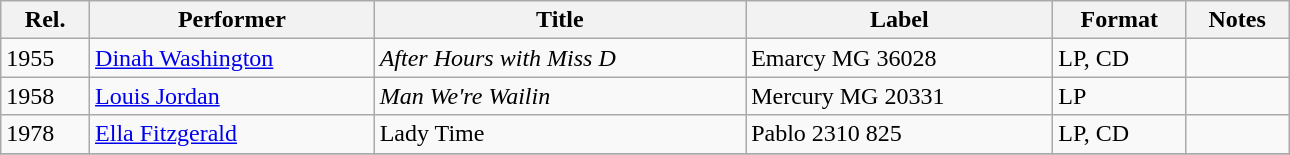<table class="wikitable sortable" width="68%">
<tr>
<th>Rel.</th>
<th>Performer</th>
<th>Title</th>
<th>Label</th>
<th>Format</th>
<th>Notes</th>
</tr>
<tr>
<td>1955</td>
<td><a href='#'>Dinah Washington</a></td>
<td><em>After Hours with Miss D</em></td>
<td>Emarcy MG 36028</td>
<td>LP, CD</td>
<td></td>
</tr>
<tr>
<td>1958</td>
<td><a href='#'>Louis Jordan</a></td>
<td><em>Man We're Wailin<strong></td>
<td>Mercury MG 20331</td>
<td>LP</td>
<td></td>
</tr>
<tr>
<td>1978</td>
<td><a href='#'>Ella Fitzgerald</a></td>
<td></em>Lady Time<em></td>
<td>Pablo 2310 825</td>
<td>LP, CD</td>
<td></td>
</tr>
<tr>
</tr>
</table>
